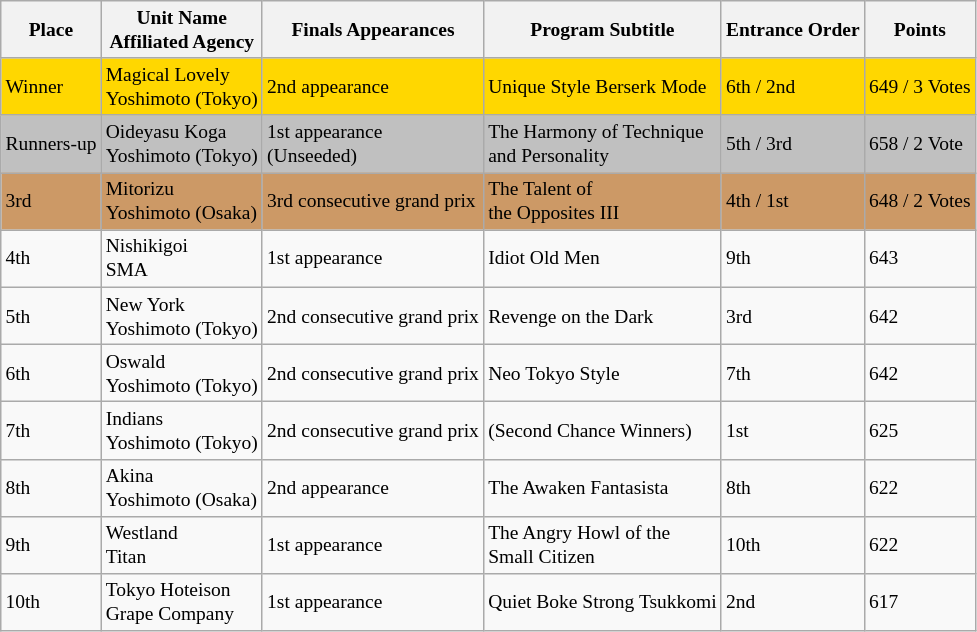<table class="sortable wikitable" style="font-size:small;">
<tr>
<th>Place</th>
<th class="unsortable">Unit Name<br>Affiliated Agency</th>
<th>Finals Appearances</th>
<th class="unsortable">Program Subtitle</th>
<th>Entrance Order</th>
<th>Points</th>
</tr>
<tr style="background-color:gold;">
<td>Winner</td>
<td>Magical Lovely<br>Yoshimoto (Tokyo)</td>
<td>2nd appearance</td>
<td>Unique Style Berserk Mode</td>
<td>6th / 2nd</td>
<td>649 / 3 Votes</td>
</tr>
<tr style="background-color:silver;">
<td>Runners-up</td>
<td>Oideyasu Koga<br>Yoshimoto (Tokyo)</td>
<td>1st appearance<br>(Unseeded)</td>
<td>The Harmony of Technique<br>and Personality</td>
<td>5th / 3rd</td>
<td>658 / 2 Vote</td>
</tr>
<tr style="background-color:#c96;">
<td>3rd</td>
<td>Mitorizu<br>Yoshimoto (Osaka)</td>
<td>3rd consecutive grand prix</td>
<td>The Talent of<br>the Opposites III</td>
<td>4th / 1st</td>
<td>648 / 2 Votes</td>
</tr>
<tr>
<td>4th</td>
<td>Nishikigoi<br>SMA</td>
<td>1st appearance</td>
<td>Idiot Old Men</td>
<td>9th</td>
<td>643</td>
</tr>
<tr>
<td>5th</td>
<td>New York<br>Yoshimoto (Tokyo)</td>
<td>2nd consecutive grand prix</td>
<td>Revenge on the Dark</td>
<td>3rd</td>
<td>642</td>
</tr>
<tr>
<td>6th</td>
<td>Oswald<br>Yoshimoto (Tokyo)</td>
<td>2nd consecutive grand prix</td>
<td>Neo Tokyo Style</td>
<td>7th</td>
<td>642</td>
</tr>
<tr>
<td>7th</td>
<td>Indians<br>Yoshimoto (Tokyo)</td>
<td>2nd consecutive grand prix</td>
<td>(Second Chance Winners)</td>
<td>1st</td>
<td>625</td>
</tr>
<tr>
<td>8th</td>
<td>Akina<br>Yoshimoto (Osaka)</td>
<td>2nd appearance</td>
<td>The Awaken Fantasista</td>
<td>8th</td>
<td>622</td>
</tr>
<tr>
<td>9th</td>
<td>Westland<br>Titan</td>
<td>1st appearance</td>
<td>The Angry Howl of the<br>Small Citizen</td>
<td>10th</td>
<td>622</td>
</tr>
<tr>
<td>10th</td>
<td>Tokyo Hoteison<br>Grape Company</td>
<td>1st appearance</td>
<td>Quiet Boke Strong Tsukkomi</td>
<td>2nd</td>
<td>617</td>
</tr>
</table>
